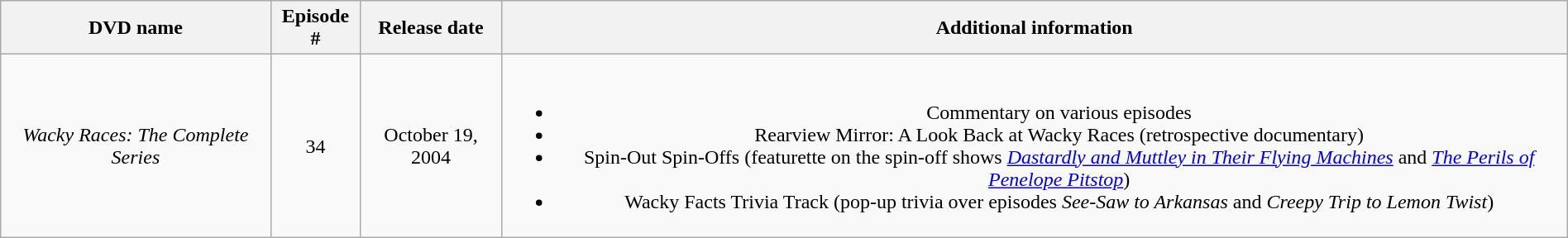<table class="wikitable" style="width:100%; text-align: center">
<tr>
<th>DVD name</th>
<th>Episode #</th>
<th>Release date</th>
<th>Additional information</th>
</tr>
<tr>
<td><em>Wacky Races: The Complete Series</em></td>
<td>34</td>
<td>October 19, 2004</td>
<td><br><ul><li>Commentary on various episodes</li><li>Rearview Mirror: A Look Back at Wacky Races (retrospective documentary)</li><li>Spin-Out Spin-Offs (featurette on the spin-off shows <em><a href='#'>Dastardly and Muttley in Their Flying Machines</a></em> and <em><a href='#'>The Perils of Penelope Pitstop</a></em>)</li><li>Wacky Facts Trivia Track (pop-up trivia over episodes <em>See-Saw to Arkansas</em> and <em>Creepy Trip to Lemon Twist</em>)</li></ul></td>
</tr>
</table>
